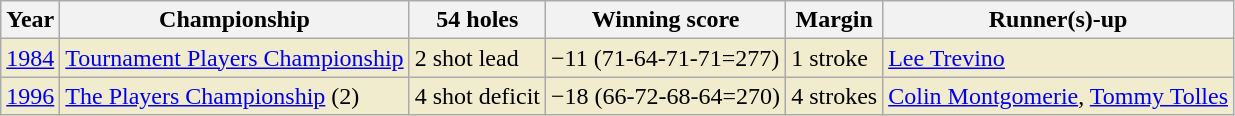<table class="wikitable">
<tr>
<th>Year</th>
<th>Championship</th>
<th>54 holes</th>
<th>Winning score</th>
<th>Margin</th>
<th>Runner(s)-up</th>
</tr>
<tr style="background:#f2ecce;">
<td><a href='#'>1984</a></td>
<td><a href='#'>Tournament Players Championship</a></td>
<td>2 shot lead</td>
<td>−11 (71-64-71-71=277)</td>
<td>1 stroke</td>
<td> <a href='#'>Lee Trevino</a></td>
</tr>
<tr style="background:#f2ecce;">
<td><a href='#'>1996</a></td>
<td><a href='#'>The Players Championship</a> (2)</td>
<td>4 shot deficit</td>
<td>−18 (66-72-68-64=270)</td>
<td>4 strokes</td>
<td> <a href='#'>Colin Montgomerie</a>,  <a href='#'>Tommy Tolles</a></td>
</tr>
</table>
